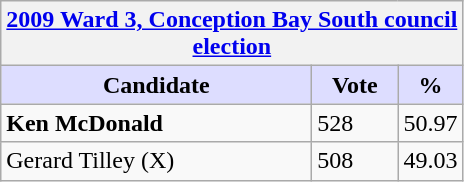<table class="wikitable">
<tr>
<th colspan="3"><a href='#'>2009 Ward 3, Conception Bay South council election</a></th>
</tr>
<tr>
<th style="background:#ddf; width:200px;">Candidate</th>
<th style="background:#ddf; width:50px;">Vote</th>
<th style="background:#ddf; width:30px;">%</th>
</tr>
<tr>
<td><strong>Ken McDonald</strong></td>
<td>528</td>
<td>50.97</td>
</tr>
<tr>
<td>Gerard Tilley (X)</td>
<td>508</td>
<td>49.03</td>
</tr>
</table>
